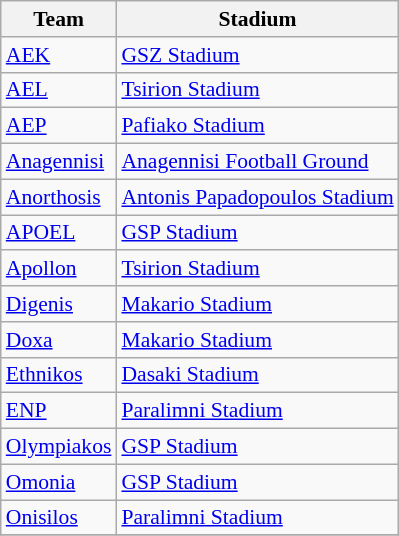<table class="wikitable" style="font-size:90%">
<tr>
<th>Team</th>
<th>Stadium</th>
</tr>
<tr>
<td><a href='#'>AEK</a></td>
<td><a href='#'>GSZ Stadium</a></td>
</tr>
<tr>
<td><a href='#'>AEL</a></td>
<td><a href='#'>Tsirion Stadium</a></td>
</tr>
<tr>
<td><a href='#'>AEP</a></td>
<td><a href='#'>Pafiako Stadium</a></td>
</tr>
<tr>
<td><a href='#'>Anagennisi</a></td>
<td><a href='#'>Anagennisi Football Ground</a></td>
</tr>
<tr>
<td><a href='#'>Anorthosis</a></td>
<td><a href='#'>Antonis Papadopoulos Stadium</a></td>
</tr>
<tr>
<td><a href='#'>APOEL</a></td>
<td><a href='#'>GSP Stadium</a></td>
</tr>
<tr>
<td><a href='#'>Apollon</a></td>
<td><a href='#'>Tsirion Stadium</a></td>
</tr>
<tr>
<td><a href='#'>Digenis</a></td>
<td><a href='#'>Makario Stadium</a></td>
</tr>
<tr>
<td><a href='#'>Doxa</a></td>
<td><a href='#'>Makario Stadium</a></td>
</tr>
<tr>
<td><a href='#'>Ethnikos</a></td>
<td><a href='#'>Dasaki Stadium</a></td>
</tr>
<tr>
<td><a href='#'>ENP</a></td>
<td><a href='#'>Paralimni Stadium</a></td>
</tr>
<tr>
<td><a href='#'>Olympiakos</a></td>
<td><a href='#'>GSP Stadium</a></td>
</tr>
<tr>
<td><a href='#'>Omonia</a></td>
<td><a href='#'>GSP Stadium</a></td>
</tr>
<tr>
<td><a href='#'>Onisilos</a></td>
<td><a href='#'>Paralimni Stadium</a></td>
</tr>
<tr>
</tr>
</table>
